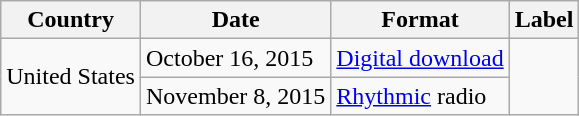<table class="wikitable">
<tr>
<th>Country</th>
<th>Date</th>
<th>Format</th>
<th>Label</th>
</tr>
<tr>
<td rowspan="2">United States</td>
<td>October 16, 2015</td>
<td><a href='#'>Digital download</a></td>
<td rowspan="2"></td>
</tr>
<tr>
<td>November 8, 2015</td>
<td><a href='#'>Rhythmic</a> radio</td>
</tr>
</table>
